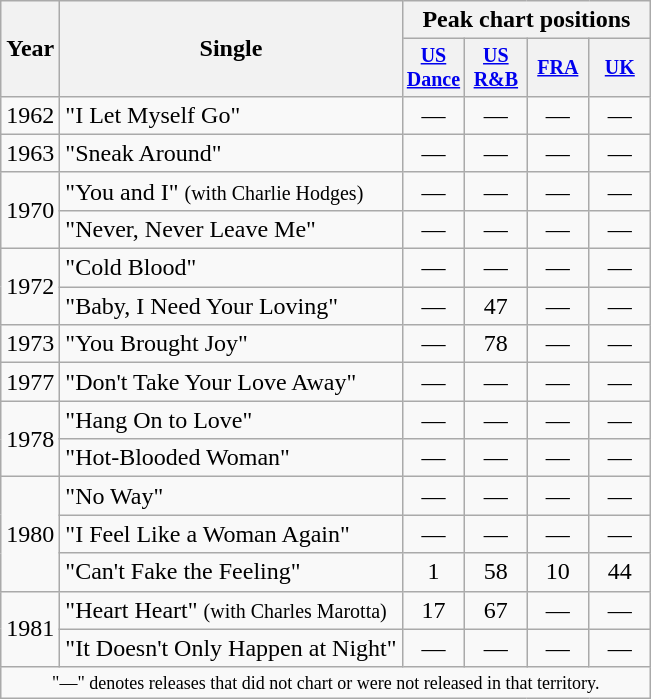<table class="wikitable">
<tr>
<th scope="col" rowspan="2">Year</th>
<th scope="col" rowspan="2">Single</th>
<th scope="col" colspan="4">Peak chart positions</th>
</tr>
<tr style="font-size:smaller;">
<th style="width:35px;"><a href='#'>US Dance</a><br></th>
<th style="width:35px;"><a href='#'>US R&B</a><br></th>
<th style="width:35px;"><a href='#'>FRA</a><br></th>
<th style="width:35px;"><a href='#'>UK</a><br></th>
</tr>
<tr>
<td rowspan="1">1962</td>
<td>"I Let Myself Go"</td>
<td align=center>―</td>
<td align=center>―</td>
<td align=center>―</td>
<td align=center>―</td>
</tr>
<tr>
<td rowspan="1">1963</td>
<td>"Sneak Around"</td>
<td align=center>―</td>
<td align=center>―</td>
<td align=center>―</td>
<td align=center>―</td>
</tr>
<tr>
<td rowspan="2">1970</td>
<td>"You and I" <small>(with Charlie Hodges)</small></td>
<td align=center>―</td>
<td align=center>―</td>
<td align=center>―</td>
<td align=center>―</td>
</tr>
<tr>
<td>"Never, Never Leave Me"</td>
<td align=center>―</td>
<td align=center>―</td>
<td align=center>―</td>
<td align=center>―</td>
</tr>
<tr>
<td rowspan="2">1972</td>
<td>"Cold Blood"</td>
<td align=center>―</td>
<td align=center>―</td>
<td align=center>―</td>
<td align=center>―</td>
</tr>
<tr>
<td>"Baby, I Need Your Loving"</td>
<td align=center>―</td>
<td align=center>47</td>
<td align=center>―</td>
<td align=center>―</td>
</tr>
<tr>
<td rowspan="1">1973</td>
<td>"You Brought Joy"</td>
<td align=center>―</td>
<td align=center>78</td>
<td align=center>―</td>
<td align=center>―</td>
</tr>
<tr>
<td rowspan="1">1977</td>
<td>"Don't Take Your Love Away"</td>
<td align=center>―</td>
<td align=center>―</td>
<td align=center>―</td>
<td align=center>―</td>
</tr>
<tr>
<td rowspan="2">1978</td>
<td>"Hang On to Love"</td>
<td align=center>―</td>
<td align=center>―</td>
<td align=center>―</td>
<td align=center>―</td>
</tr>
<tr>
<td>"Hot-Blooded Woman"</td>
<td align=center>―</td>
<td align=center>―</td>
<td align=center>―</td>
<td align=center>―</td>
</tr>
<tr>
<td rowspan="3">1980</td>
<td>"No Way"</td>
<td align=center>―</td>
<td align=center>―</td>
<td align=center>―</td>
<td align=center>―</td>
</tr>
<tr>
<td>"I Feel Like a Woman Again"</td>
<td align=center>―</td>
<td align=center>―</td>
<td align=center>―</td>
<td align=center>―</td>
</tr>
<tr>
<td>"Can't Fake the Feeling"</td>
<td align=center>1</td>
<td align=center>58</td>
<td align=center>10</td>
<td align=center>44</td>
</tr>
<tr>
<td rowspan="2">1981</td>
<td>"Heart Heart" <small>(with Charles Marotta)</small></td>
<td align=center>17</td>
<td align=center>67</td>
<td align=center>―</td>
<td align=center>―</td>
</tr>
<tr>
<td>"It Doesn't Only Happen at Night"</td>
<td align=center>―</td>
<td align=center>―</td>
<td align=center>―</td>
<td align=center>―</td>
</tr>
<tr>
<td colspan="6" style="text-align:center; font-size:9pt;">"—" denotes releases that did not chart or were not released in that territory.</td>
</tr>
</table>
